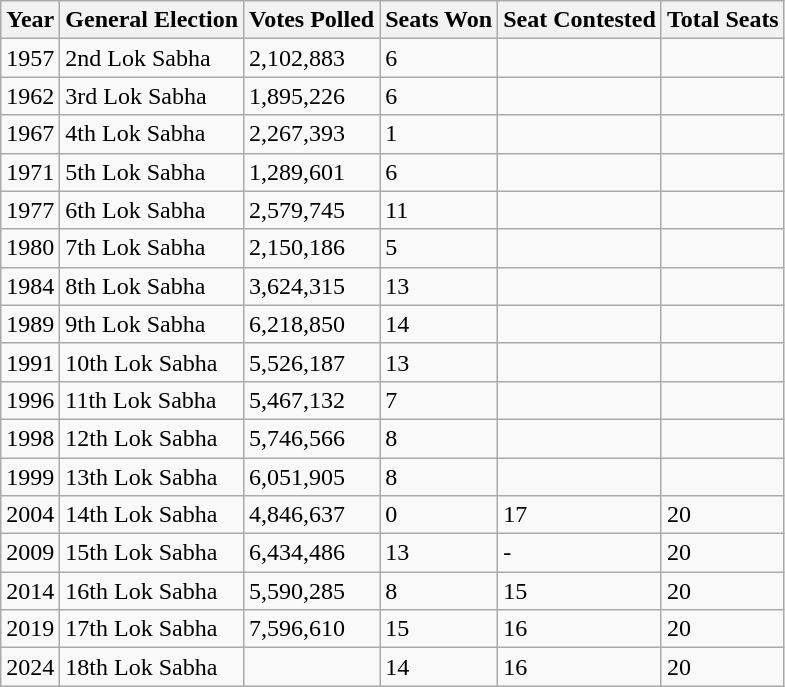<table class="wikitable">
<tr>
<th>Year</th>
<th>General Election</th>
<th>Votes Polled</th>
<th>Seats Won</th>
<th>Seat Contested</th>
<th>Total Seats</th>
</tr>
<tr>
<td>1957</td>
<td>2nd Lok Sabha</td>
<td>2,102,883</td>
<td>6</td>
<td></td>
<td></td>
</tr>
<tr>
<td>1962</td>
<td>3rd Lok Sabha</td>
<td>1,895,226</td>
<td>6</td>
<td></td>
<td></td>
</tr>
<tr>
<td>1967</td>
<td>4th Lok Sabha</td>
<td>2,267,393</td>
<td>1</td>
<td></td>
<td></td>
</tr>
<tr>
<td>1971</td>
<td>5th Lok Sabha</td>
<td>1,289,601</td>
<td>6</td>
<td></td>
<td></td>
</tr>
<tr>
<td>1977</td>
<td>6th Lok Sabha</td>
<td>2,579,745</td>
<td>11</td>
<td></td>
<td></td>
</tr>
<tr>
<td>1980</td>
<td>7th Lok Sabha</td>
<td>2,150,186</td>
<td>5</td>
<td></td>
<td></td>
</tr>
<tr>
<td>1984</td>
<td>8th Lok Sabha</td>
<td>3,624,315</td>
<td>13</td>
<td></td>
<td></td>
</tr>
<tr>
<td>1989</td>
<td>9th Lok Sabha</td>
<td>6,218,850</td>
<td>14</td>
<td></td>
<td></td>
</tr>
<tr>
<td>1991</td>
<td>10th Lok Sabha</td>
<td>5,526,187</td>
<td>13</td>
<td></td>
<td></td>
</tr>
<tr>
<td>1996</td>
<td>11th Lok Sabha</td>
<td>5,467,132</td>
<td>7</td>
<td></td>
<td></td>
</tr>
<tr>
<td>1998</td>
<td>12th Lok Sabha</td>
<td>5,746,566</td>
<td>8</td>
<td></td>
<td></td>
</tr>
<tr>
<td>1999</td>
<td>13th Lok Sabha</td>
<td>6,051,905</td>
<td>8</td>
<td></td>
<td></td>
</tr>
<tr>
<td>2004</td>
<td>14th Lok Sabha</td>
<td>4,846,637</td>
<td>0</td>
<td>17</td>
<td>20</td>
</tr>
<tr>
<td>2009</td>
<td>15th Lok Sabha</td>
<td>6,434,486</td>
<td>13</td>
<td>-</td>
<td>20</td>
</tr>
<tr>
<td>2014</td>
<td>16th Lok Sabha</td>
<td>5,590,285</td>
<td>8</td>
<td>15</td>
<td>20</td>
</tr>
<tr>
<td>2019</td>
<td>17th Lok Sabha</td>
<td>7,596,610</td>
<td>15</td>
<td>16</td>
<td>20</td>
</tr>
<tr>
<td>2024</td>
<td>18th Lok Sabha</td>
<td></td>
<td>14</td>
<td>16</td>
<td>20</td>
</tr>
</table>
